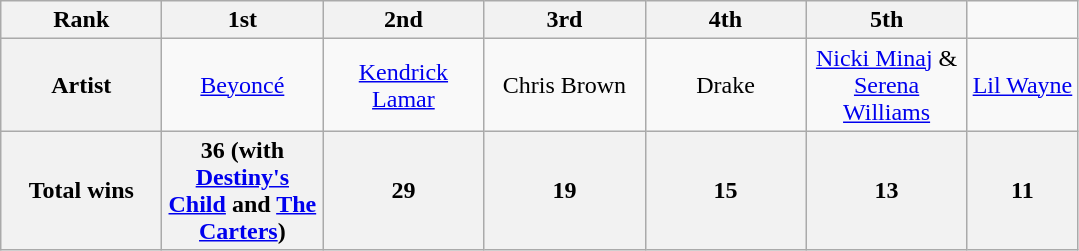<table class="wikitable">
<tr>
<th style="width:100px;">Rank</th>
<th style="width:100px;">1st</th>
<th style="width:100px;">2nd</th>
<th style="width:100px;">3rd</th>
<th style="width:100px;">4th</th>
<th style="width:100px;">5th</th>
</tr>
<tr align=center>
<th>Artist</th>
<td><a href='#'>Beyoncé</a></td>
<td><a href='#'>Kendrick Lamar</a></td>
<td>Chris Brown</td>
<td>Drake</td>
<td><a href='#'>Nicki Minaj</a> & <a href='#'>Serena Williams</a></td>
<td><a href='#'>Lil Wayne</a></td>
</tr>
<tr align=center>
<th>Total wins</th>
<th>36 (with <a href='#'>Destiny's Child</a> and <a href='#'>The Carters</a>)</th>
<th>29</th>
<th>19</th>
<th>15</th>
<th>13</th>
<th>11</th>
</tr>
</table>
